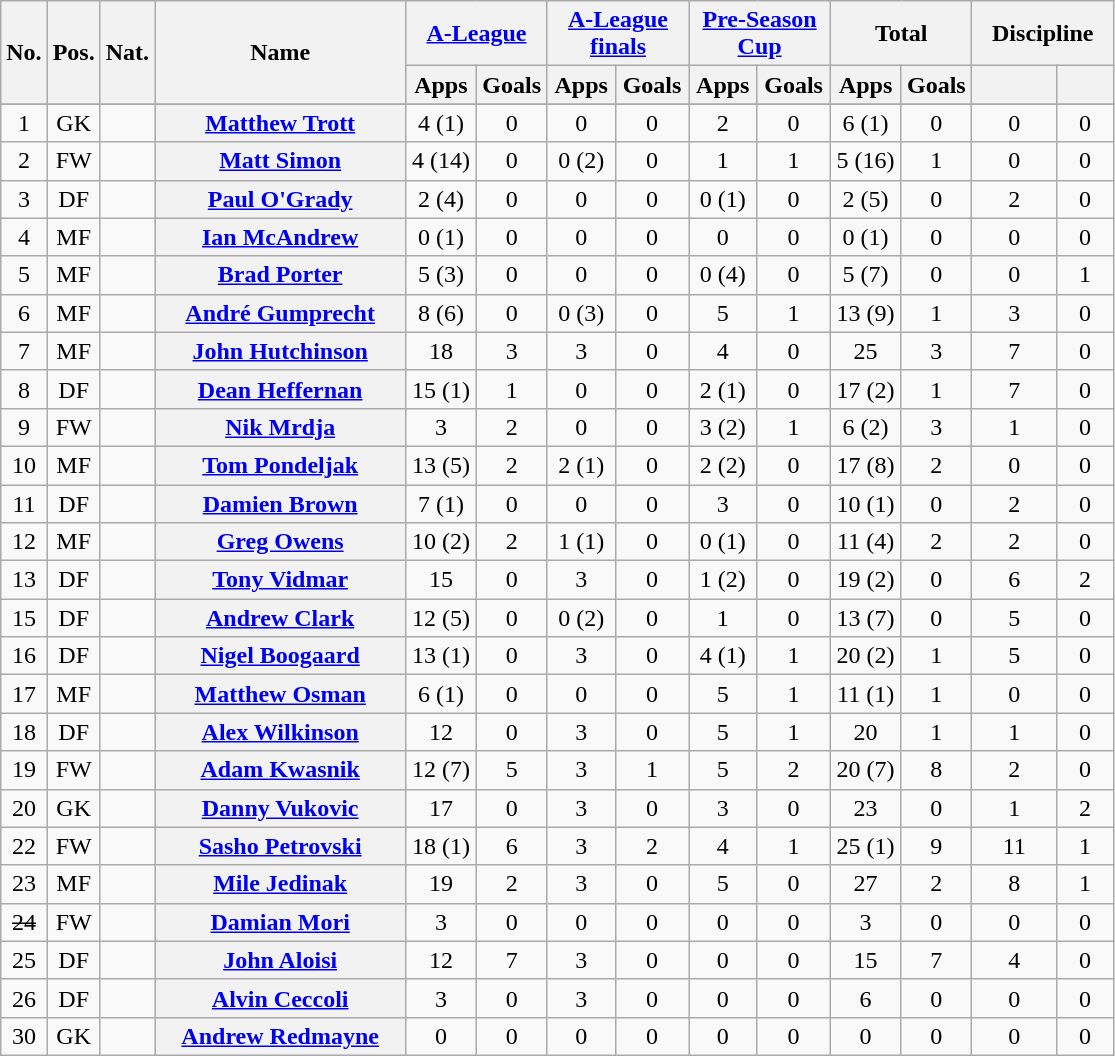<table class="wikitable plainrowheaders" style="text-align:center">
<tr>
<th rowspan="2">No.</th>
<th rowspan="2">Pos.</th>
<th rowspan="2">Nat.</th>
<th rowspan="2" width="160">Name</th>
<th colspan="2" width="87"><a href='#'>A-League</a></th>
<th colspan="2" width="87"><a href='#'>A-League finals</a></th>
<th colspan="2" width="87"><a href='#'>Pre-Season Cup</a></th>
<th colspan="2" width="87">Total</th>
<th colspan="2" width="87">Discipline</th>
</tr>
<tr>
<th>Apps</th>
<th>Goals</th>
<th>Apps</th>
<th>Goals</th>
<th>Apps</th>
<th>Goals</th>
<th>Apps</th>
<th>Goals</th>
<th></th>
<th></th>
</tr>
<tr>
</tr>
<tr>
<td>1</td>
<td>GK</td>
<td></td>
<th scope=row><a href='#'>Matthew Trott</a></th>
<td>4 (1)</td>
<td>0</td>
<td>0</td>
<td>0</td>
<td>2</td>
<td>0</td>
<td>6 (1)</td>
<td>0</td>
<td>0</td>
<td>0</td>
</tr>
<tr>
<td>2</td>
<td>FW</td>
<td></td>
<th scope=row><a href='#'>Matt Simon</a></th>
<td>4 (14)</td>
<td>0</td>
<td>0 (2)</td>
<td>0</td>
<td>1</td>
<td>1</td>
<td>5 (16)</td>
<td>1</td>
<td>0</td>
<td>0</td>
</tr>
<tr>
<td>3</td>
<td>DF</td>
<td></td>
<th scope=row><a href='#'>Paul O'Grady</a></th>
<td>2 (4)</td>
<td>0</td>
<td>0</td>
<td>0</td>
<td>0 (1)</td>
<td>0</td>
<td>2 (5)</td>
<td>0</td>
<td>2</td>
<td>0</td>
</tr>
<tr>
<td>4</td>
<td>MF</td>
<td></td>
<th scope=row><a href='#'>Ian McAndrew</a></th>
<td>0 (1)</td>
<td>0</td>
<td>0</td>
<td>0</td>
<td>0</td>
<td>0</td>
<td>0 (1)</td>
<td>0</td>
<td>0</td>
<td>0</td>
</tr>
<tr>
<td>5</td>
<td>MF</td>
<td></td>
<th scope=row><a href='#'>Brad Porter</a></th>
<td>5 (3)</td>
<td>0</td>
<td>0</td>
<td>0</td>
<td>0 (4)</td>
<td>0</td>
<td>5 (7)</td>
<td>0</td>
<td>0</td>
<td>1</td>
</tr>
<tr>
<td>6</td>
<td>MF</td>
<td></td>
<th scope=row><a href='#'>André Gumprecht</a></th>
<td>8 (6)</td>
<td>0</td>
<td>0 (3)</td>
<td>0</td>
<td>5</td>
<td>1</td>
<td>13 (9)</td>
<td>1</td>
<td>3</td>
<td>0</td>
</tr>
<tr>
<td>7</td>
<td>MF</td>
<td></td>
<th scope=row><a href='#'>John Hutchinson</a></th>
<td>18</td>
<td>3</td>
<td>3</td>
<td>0</td>
<td>4</td>
<td>0</td>
<td>25</td>
<td>3</td>
<td>7</td>
<td>0</td>
</tr>
<tr>
<td>8</td>
<td>DF</td>
<td></td>
<th scope=row><a href='#'>Dean Heffernan</a></th>
<td>15 (1)</td>
<td>1</td>
<td>0</td>
<td>0</td>
<td>2 (1)</td>
<td>0</td>
<td>17 (2)</td>
<td>1</td>
<td>7</td>
<td>0</td>
</tr>
<tr>
<td>9</td>
<td>FW</td>
<td></td>
<th scope=row><a href='#'>Nik Mrdja</a></th>
<td>3</td>
<td>2</td>
<td>0</td>
<td>0</td>
<td>3 (2)</td>
<td>1</td>
<td>6 (2)</td>
<td>3</td>
<td>1</td>
<td>0</td>
</tr>
<tr>
<td>10</td>
<td>MF</td>
<td></td>
<th scope=row><a href='#'>Tom Pondeljak</a></th>
<td>13 (5)</td>
<td>2</td>
<td>2 (1)</td>
<td>0</td>
<td>2 (2)</td>
<td>0</td>
<td>17 (8)</td>
<td>2</td>
<td>0</td>
<td>0</td>
</tr>
<tr>
<td>11</td>
<td>DF</td>
<td></td>
<th scope=row><a href='#'>Damien Brown</a></th>
<td>7 (1)</td>
<td>0</td>
<td>0</td>
<td>0</td>
<td>3</td>
<td>0</td>
<td>10 (1)</td>
<td>0</td>
<td>2</td>
<td>0</td>
</tr>
<tr>
<td>12</td>
<td>MF</td>
<td></td>
<th scope=row><a href='#'>Greg Owens</a></th>
<td>10 (2)</td>
<td>2</td>
<td>1 (1)</td>
<td>0</td>
<td>0 (1)</td>
<td>0</td>
<td>11 (4)</td>
<td>2</td>
<td>2</td>
<td>0</td>
</tr>
<tr>
<td>13</td>
<td>DF</td>
<td></td>
<th scope=row><a href='#'>Tony Vidmar</a></th>
<td>15</td>
<td>0</td>
<td>3</td>
<td>0</td>
<td>1 (2)</td>
<td>0</td>
<td>19 (2)</td>
<td>0</td>
<td>6</td>
<td>2</td>
</tr>
<tr>
<td>15</td>
<td>DF</td>
<td></td>
<th scope=row><a href='#'>Andrew Clark</a></th>
<td>12 (5)</td>
<td>0</td>
<td>0 (2)</td>
<td>0</td>
<td>1</td>
<td>0</td>
<td>13 (7)</td>
<td>0</td>
<td>5</td>
<td>0</td>
</tr>
<tr>
<td>16</td>
<td>DF</td>
<td></td>
<th scope=row><a href='#'>Nigel Boogaard</a></th>
<td>13 (1)</td>
<td>0</td>
<td>3</td>
<td>0</td>
<td>4 (1)</td>
<td>1</td>
<td>20 (2)</td>
<td>1</td>
<td>5</td>
<td>0</td>
</tr>
<tr>
<td>17</td>
<td>MF</td>
<td></td>
<th scope=row><a href='#'>Matthew Osman</a></th>
<td>6 (1)</td>
<td>0</td>
<td>0</td>
<td>0</td>
<td>5</td>
<td>1</td>
<td>11 (1)</td>
<td>1</td>
<td>0</td>
<td>0</td>
</tr>
<tr>
<td>18</td>
<td>DF</td>
<td></td>
<th scope=row><a href='#'>Alex Wilkinson</a></th>
<td>12</td>
<td>0</td>
<td>3</td>
<td>0</td>
<td>5</td>
<td>1</td>
<td>20</td>
<td>1</td>
<td>1</td>
<td>0</td>
</tr>
<tr>
<td>19</td>
<td>FW</td>
<td></td>
<th scope=row><a href='#'>Adam Kwasnik</a></th>
<td>12 (7)</td>
<td>5</td>
<td>3</td>
<td>1</td>
<td>5</td>
<td>2</td>
<td>20 (7)</td>
<td>8</td>
<td>2</td>
<td>0</td>
</tr>
<tr>
<td>20</td>
<td>GK</td>
<td></td>
<th scope=row><a href='#'>Danny Vukovic</a></th>
<td>17</td>
<td>0</td>
<td>3</td>
<td>0</td>
<td>3</td>
<td>0</td>
<td>23</td>
<td>0</td>
<td>1</td>
<td>2</td>
</tr>
<tr>
<td>22</td>
<td>FW</td>
<td></td>
<th scope=row><a href='#'>Sasho Petrovski</a></th>
<td>18 (1)</td>
<td>6</td>
<td>3</td>
<td>2</td>
<td>4</td>
<td>1</td>
<td>25 (1)</td>
<td>9</td>
<td>11</td>
<td>1</td>
</tr>
<tr>
<td>23</td>
<td>MF</td>
<td></td>
<th scope=row><a href='#'>Mile Jedinak</a></th>
<td>19</td>
<td>2</td>
<td>3</td>
<td>0</td>
<td>5</td>
<td>0</td>
<td>27</td>
<td>2</td>
<td>8</td>
<td>1</td>
</tr>
<tr>
<td><s>24</s></td>
<td>FW</td>
<td></td>
<th scope=row><a href='#'>Damian Mori</a> </th>
<td>3</td>
<td>0</td>
<td>0</td>
<td>0</td>
<td>0</td>
<td>0</td>
<td>3</td>
<td>0</td>
<td>0</td>
<td>0</td>
</tr>
<tr>
<td>25</td>
<td>DF</td>
<td></td>
<th scope=row><a href='#'>John Aloisi</a></th>
<td>12</td>
<td>7</td>
<td>3</td>
<td>0</td>
<td>0</td>
<td>0</td>
<td>15</td>
<td>7</td>
<td>4</td>
<td>0</td>
</tr>
<tr>
<td>26</td>
<td>DF</td>
<td></td>
<th scope=row><a href='#'>Alvin Ceccoli</a></th>
<td>3</td>
<td>0</td>
<td>3</td>
<td>0</td>
<td>0</td>
<td>0</td>
<td>6</td>
<td>0</td>
<td>0</td>
<td>0</td>
</tr>
<tr>
<td>30</td>
<td>GK</td>
<td></td>
<th scope=row><a href='#'>Andrew Redmayne</a></th>
<td>0</td>
<td>0</td>
<td>0</td>
<td>0</td>
<td>0</td>
<td>0</td>
<td>0</td>
<td>0</td>
<td>0</td>
<td>0</td>
</tr>
</table>
